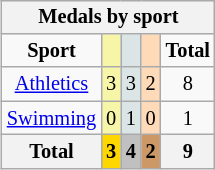<table class="wikitable" style="font-size:85%; float:right">
<tr style="background:#efefef;">
<th colspan=7><strong>Medals by sport</strong></th>
</tr>
<tr align=center>
<td><strong>Sport</strong></td>
<td style="background:#f7f6a8;"></td>
<td style="background:#dce5e5;"></td>
<td style="background:#ffdab9;"></td>
<td><strong>Total</strong></td>
</tr>
<tr align=center>
<td><a href='#'>Athletics</a></td>
<td style="background:#f7f6a8;">3</td>
<td style="background:#dce5e5;">3</td>
<td style="background:#ffdab9;">2</td>
<td>8</td>
</tr>
<tr align=center>
<td><a href='#'>Swimming</a></td>
<td style="background:#f7f6a8;">0</td>
<td style="background:#dce5e5;">1</td>
<td style="background:#ffdab9;">0</td>
<td>1</td>
</tr>
<tr align=center>
<th><strong>Total</strong></th>
<th style="background:gold;"><strong>3</strong></th>
<th style="background:silver;"><strong>4</strong></th>
<th style="background:#c96;"><strong>2</strong></th>
<th><strong>9</strong></th>
</tr>
</table>
